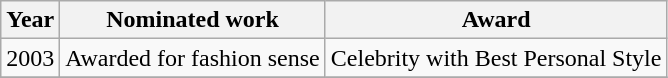<table class="wikitable">
<tr>
<th>Year</th>
<th>Nominated work</th>
<th>Award</th>
</tr>
<tr>
<td>2003</td>
<td>Awarded for fashion sense</td>
<td>Celebrity with Best Personal Style</td>
</tr>
<tr>
</tr>
</table>
